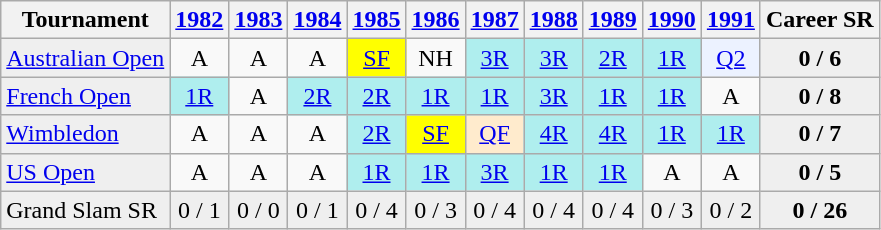<table class="wikitable">
<tr>
<th>Tournament</th>
<th><a href='#'>1982</a></th>
<th><a href='#'>1983</a></th>
<th><a href='#'>1984</a></th>
<th><a href='#'>1985</a></th>
<th><a href='#'>1986</a></th>
<th><a href='#'>1987</a></th>
<th><a href='#'>1988</a></th>
<th><a href='#'>1989</a></th>
<th><a href='#'>1990</a></th>
<th><a href='#'>1991</a></th>
<th>Career SR</th>
</tr>
<tr>
<td style="background:#EFEFEF;"><a href='#'>Australian Open</a></td>
<td align="center">A</td>
<td align="center">A</td>
<td align="center">A</td>
<td align="center" style="background:yellow;"><a href='#'>SF</a></td>
<td align="center">NH</td>
<td align="center" style="background:#afeeee;"><a href='#'>3R</a></td>
<td align="center" style="background:#afeeee;"><a href='#'>3R</a></td>
<td align="center" style="background:#afeeee;"><a href='#'>2R</a></td>
<td align="center" style="background:#afeeee;"><a href='#'>1R</a></td>
<td align="center" style="background:#ecf2ff;"><a href='#'>Q2</a></td>
<td align="center" style="background:#EFEFEF;"><strong>0 / 6</strong></td>
</tr>
<tr>
<td style="background:#EFEFEF;"><a href='#'>French Open</a></td>
<td align="center" style="background:#afeeee;"><a href='#'>1R</a></td>
<td align="center">A</td>
<td align="center" style="background:#afeeee;"><a href='#'>2R</a></td>
<td align="center" style="background:#afeeee;"><a href='#'>2R</a></td>
<td align="center" style="background:#afeeee;"><a href='#'>1R</a></td>
<td align="center" style="background:#afeeee;"><a href='#'>1R</a></td>
<td align="center" style="background:#afeeee;"><a href='#'>3R</a></td>
<td align="center" style="background:#afeeee;"><a href='#'>1R</a></td>
<td align="center" style="background:#afeeee;"><a href='#'>1R</a></td>
<td align="center">A</td>
<td align="center" style="background:#EFEFEF;"><strong>0 / 8</strong></td>
</tr>
<tr>
<td style="background:#EFEFEF;"><a href='#'>Wimbledon</a></td>
<td align="center">A</td>
<td align="center">A</td>
<td align="center">A</td>
<td align="center" style="background:#afeeee;"><a href='#'>2R</a></td>
<td align="center" style="background:yellow;"><a href='#'>SF</a></td>
<td align="center" style="background:#ffebcd;"><a href='#'>QF</a></td>
<td align="center" style="background:#afeeee;"><a href='#'>4R</a></td>
<td align="center" style="background:#afeeee;"><a href='#'>4R</a></td>
<td align="center" style="background:#afeeee;"><a href='#'>1R</a></td>
<td align="center" style="background:#afeeee;"><a href='#'>1R</a></td>
<td align="center" style="background:#EFEFEF;"><strong>0 / 7</strong></td>
</tr>
<tr>
<td style="background:#EFEFEF;"><a href='#'>US Open</a></td>
<td align="center">A</td>
<td align="center">A</td>
<td align="center">A</td>
<td align="center" style="background:#afeeee;"><a href='#'>1R</a></td>
<td align="center" style="background:#afeeee;"><a href='#'>1R</a></td>
<td align="center" style="background:#afeeee;"><a href='#'>3R</a></td>
<td align="center" style="background:#afeeee;"><a href='#'>1R</a></td>
<td align="center" style="background:#afeeee;"><a href='#'>1R</a></td>
<td align="center">A</td>
<td align="center">A</td>
<td align="center" style="background:#EFEFEF;"><strong>0 / 5</strong></td>
</tr>
<tr>
<td style="background:#EFEFEF;">Grand Slam SR</td>
<td align="center" style="background:#EFEFEF;">0 / 1</td>
<td align="center" style="background:#EFEFEF;">0 / 0</td>
<td align="center" style="background:#EFEFEF;">0 / 1</td>
<td align="center" style="background:#EFEFEF;">0 / 4</td>
<td align="center" style="background:#EFEFEF;">0 / 3</td>
<td align="center" style="background:#EFEFEF;">0 / 4</td>
<td align="center" style="background:#EFEFEF;">0 / 4</td>
<td align="center" style="background:#EFEFEF;">0 / 4</td>
<td align="center" style="background:#EFEFEF;">0 / 3</td>
<td align="center" style="background:#EFEFEF;">0 / 2</td>
<td align="center" style="background:#EFEFEF;"><strong>0 / 26</strong></td>
</tr>
</table>
